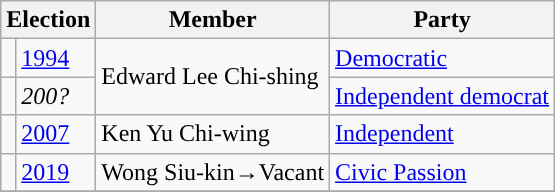<table class="wikitable">
<tr>
<th colspan="2">Election</th>
<th>Member</th>
<th>Party</th>
</tr>
<tr>
<td style="color:inherit;background:"></td>
<td><a href='#'>1994</a></td>
<td rowspan=2>Edward Lee Chi-shing</td>
<td><a href='#'>Democratic</a></td>
</tr>
<tr>
<td style="color:inherit;background:"></td>
<td><em>200?</em></td>
<td><a href='#'>Independent democrat</a></td>
</tr>
<tr>
<td style="color:inherit;background:"></td>
<td><a href='#'>2007</a></td>
<td>Ken Yu Chi-wing</td>
<td><a href='#'>Independent</a></td>
</tr>
<tr>
<td style="color:inherit;background:"></td>
<td><a href='#'>2019</a></td>
<td>Wong Siu-kin→Vacant</td>
<td><a href='#'>Civic Passion</a></td>
</tr>
<tr>
</tr>
</table>
